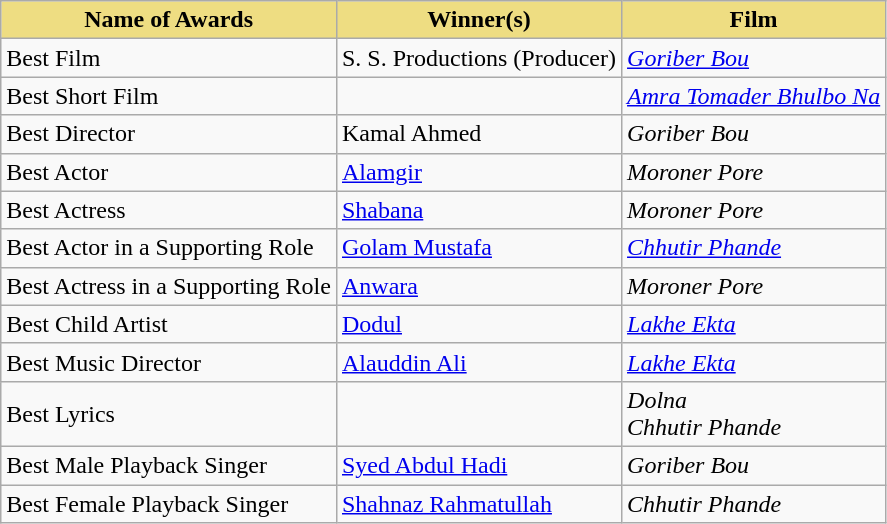<table class="wikitable">
<tr>
<th style="background:#EEDD82;">Name of Awards</th>
<th style="background:#EEDD82;">Winner(s)</th>
<th style="background:#EEDD82;">Film</th>
</tr>
<tr>
<td>Best Film</td>
<td>S. S. Productions (Producer)</td>
<td><em><a href='#'>Goriber Bou</a></em></td>
</tr>
<tr>
<td>Best Short Film</td>
<td></td>
<td><em><a href='#'>Amra Tomader Bhulbo Na</a></em></td>
</tr>
<tr>
<td>Best Director</td>
<td>Kamal Ahmed</td>
<td><em>Goriber Bou</em></td>
</tr>
<tr>
<td>Best Actor</td>
<td><a href='#'>Alamgir</a></td>
<td><em>Moroner Pore</em></td>
</tr>
<tr>
<td>Best Actress</td>
<td><a href='#'>Shabana</a></td>
<td><em>Moroner Pore</em></td>
</tr>
<tr>
<td>Best Actor in a Supporting Role</td>
<td><a href='#'>Golam Mustafa</a></td>
<td><em><a href='#'>Chhutir Phande</a></em></td>
</tr>
<tr>
<td>Best Actress in a Supporting Role</td>
<td><a href='#'>Anwara</a></td>
<td><em>Moroner Pore</em></td>
</tr>
<tr>
<td>Best Child Artist</td>
<td><a href='#'>Dodul</a></td>
<td><em><a href='#'>Lakhe Ekta</a></em></td>
</tr>
<tr>
<td>Best Music Director</td>
<td><a href='#'>Alauddin Ali</a></td>
<td><em><a href='#'>Lakhe Ekta</a></em></td>
</tr>
<tr>
<td>Best Lyrics</td>
<td></td>
<td><em>Dolna</em><br><em>Chhutir Phande</em></td>
</tr>
<tr>
<td>Best Male Playback Singer</td>
<td><a href='#'>Syed Abdul Hadi</a></td>
<td><em>Goriber Bou</em></td>
</tr>
<tr>
<td>Best Female Playback Singer</td>
<td><a href='#'>Shahnaz Rahmatullah</a></td>
<td><em>Chhutir Phande</em></td>
</tr>
</table>
